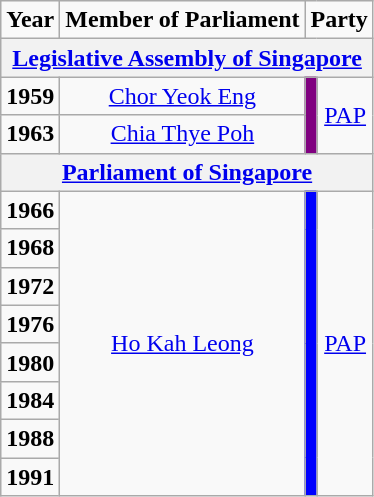<table class="wikitable" align="center" style="text-align:center">
<tr>
<td><strong>Year</strong></td>
<td><strong>Member of Parliament</strong></td>
<td colspan="2"><strong>Party</strong></td>
</tr>
<tr>
<th colspan="4"><a href='#'>Legislative Assembly of Singapore</a></th>
</tr>
<tr>
<td><strong>1959</strong></td>
<td><a href='#'>Chor Yeok Eng</a></td>
<td rowspan="2" bgcolor="purple"></td>
<td rowspan="2"><a href='#'>PAP</a></td>
</tr>
<tr>
<td><strong>1963</strong></td>
<td><a href='#'>Chia Thye Poh</a></td>
</tr>
<tr>
<th colspan="4"><a href='#'>Parliament of Singapore</a></th>
</tr>
<tr>
<td><strong>1966</strong></td>
<td rowspan="8"><a href='#'>Ho Kah Leong</a></td>
<td rowspan="8" bgcolor="blue"></td>
<td rowspan="8"><a href='#'>PAP</a></td>
</tr>
<tr>
<td><strong>1968</strong></td>
</tr>
<tr>
<td><strong>1972</strong></td>
</tr>
<tr>
<td><strong>1976</strong></td>
</tr>
<tr>
<td><strong>1980</strong></td>
</tr>
<tr>
<td><strong>1984</strong></td>
</tr>
<tr>
<td><strong>1988</strong></td>
</tr>
<tr>
<td><strong>1991</strong></td>
</tr>
</table>
